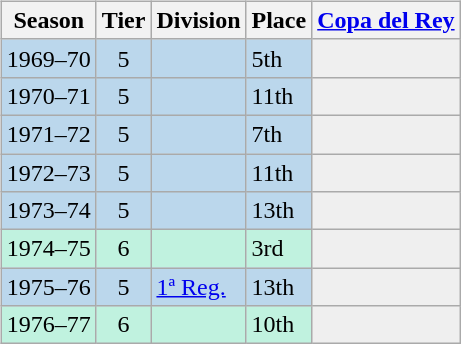<table>
<tr>
<td valign="top" width=0%><br><table class="wikitable">
<tr style="background:#f0f6fa;">
<th>Season</th>
<th>Tier</th>
<th>Division</th>
<th>Place</th>
<th><a href='#'>Copa del Rey</a></th>
</tr>
<tr>
<td style="background:#BBD7EC;">1969–70</td>
<td style="background:#BBD7EC;" align="center">5</td>
<td style="background:#BBD7EC;"></td>
<td style="background:#BBD7EC;">5th</td>
<th style="background:#efefef;"></th>
</tr>
<tr>
<td style="background:#BBD7EC;">1970–71</td>
<td style="background:#BBD7EC;" align="center">5</td>
<td style="background:#BBD7EC;"></td>
<td style="background:#BBD7EC;">11th</td>
<th style="background:#efefef;"></th>
</tr>
<tr>
<td style="background:#BBD7EC;">1971–72</td>
<td style="background:#BBD7EC;" align="center">5</td>
<td style="background:#BBD7EC;"></td>
<td style="background:#BBD7EC;">7th</td>
<th style="background:#efefef;"></th>
</tr>
<tr>
<td style="background:#BBD7EC;">1972–73</td>
<td style="background:#BBD7EC;" align="center">5</td>
<td style="background:#BBD7EC;"></td>
<td style="background:#BBD7EC;">11th</td>
<th style="background:#efefef;"></th>
</tr>
<tr>
<td style="background:#BBD7EC;">1973–74</td>
<td style="background:#BBD7EC;" align="center">5</td>
<td style="background:#BBD7EC;"></td>
<td style="background:#BBD7EC;">13th</td>
<th style="background:#efefef;"></th>
</tr>
<tr>
<td style="background:#C0F2DF;">1974–75</td>
<td style="background:#C0F2DF;" align="center">6</td>
<td style="background:#C0F2DF;"></td>
<td style="background:#C0F2DF;">3rd</td>
<th style="background:#efefef;"></th>
</tr>
<tr>
<td style="background:#BBD7EC;">1975–76</td>
<td style="background:#BBD7EC;" align="center">5</td>
<td style="background:#BBD7EC;"><a href='#'>1ª Reg.</a></td>
<td style="background:#BBD7EC;">13th</td>
<th style="background:#efefef;"></th>
</tr>
<tr>
<td style="background:#C0F2DF;">1976–77</td>
<td style="background:#C0F2DF;" align="center">6</td>
<td style="background:#C0F2DF;"></td>
<td style="background:#C0F2DF;">10th</td>
<th style="background:#efefef;"></th>
</tr>
</table>
</td>
</tr>
</table>
